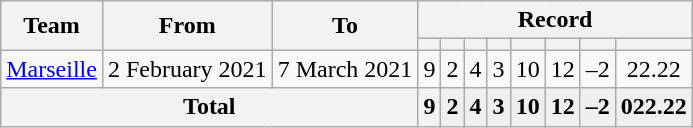<table class="wikitable" style="text-align: center">
<tr>
<th rowspan="2">Team</th>
<th rowspan="2">From</th>
<th rowspan="2">To</th>
<th colspan="8">Record</th>
</tr>
<tr>
<th></th>
<th></th>
<th></th>
<th></th>
<th></th>
<th></th>
<th></th>
<th></th>
</tr>
<tr>
<td><a href='#'>Marseille</a></td>
<td>2 February 2021</td>
<td>7 March 2021</td>
<td>9</td>
<td style="text-align:center">2</td>
<td style="text-align:center"><span>4</span></td>
<td style="text-align:center">3</td>
<td style="text-align:center">10</td>
<td style="text-align:center">12</td>
<td style="text-align:center">–2</td>
<td style="text-align:center">22.22</td>
</tr>
<tr>
<th colspan="3">Total</th>
<th>9</th>
<td style="font-weight:bold;background:#efefef;text-align:center"><span>2</span></td>
<td style="font-weight:bold;background:#efefef;text-align:center"><span>4</span></td>
<td style="font-weight:bold;background:#efefef;text-align:center"><span>3</span></td>
<td style="font-weight:bold;background:#efefef;text-align:center">10</td>
<td style="font-weight:bold;background:#efefef;text-align:center">12</td>
<td style="font-weight:bold;background:#efefef;text-align:center">–2</td>
<td style="font-weight:bold;background:#efefef;text-align:center"><span>0</span><span>22.22</span></td>
</tr>
</table>
